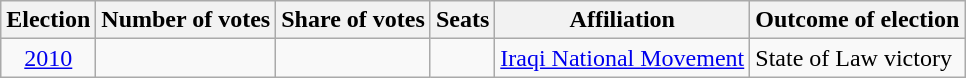<table class="sortable wikitable">
<tr>
<th>Election</th>
<th>Number of votes</th>
<th>Share of votes</th>
<th>Seats</th>
<th>Affiliation</th>
<th>Outcome of election</th>
</tr>
<tr>
<td align=center><a href='#'>2010</a></td>
<td align=center></td>
<td align=center></td>
<td align=center></td>
<td align=center><a href='#'>Iraqi National Movement</a></td>
<td align=left>State of Law victory</td>
</tr>
</table>
